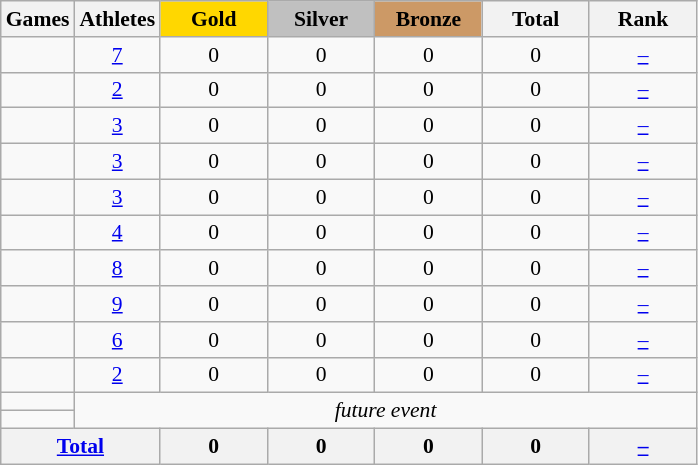<table class="wikitable" style="text-align:center; font-size:90%;">
<tr>
<th>Games</th>
<th>Athletes</th>
<td style="background:gold; width:4.5em; font-weight:bold;">Gold</td>
<td style="background:silver; width:4.5em; font-weight:bold;">Silver</td>
<td style="background:#cc9966; width:4.5em; font-weight:bold;">Bronze</td>
<th style="width:4.5em; font-weight:bold;">Total</th>
<th style="width:4.5em; font-weight:bold;">Rank</th>
</tr>
<tr>
<td align=left></td>
<td><a href='#'>7</a></td>
<td>0</td>
<td>0</td>
<td>0</td>
<td>0</td>
<td><a href='#'>–</a></td>
</tr>
<tr>
<td align=left></td>
<td><a href='#'>2</a></td>
<td>0</td>
<td>0</td>
<td>0</td>
<td>0</td>
<td><a href='#'>–</a></td>
</tr>
<tr>
<td align=left></td>
<td><a href='#'>3</a></td>
<td>0</td>
<td>0</td>
<td>0</td>
<td>0</td>
<td><a href='#'>–</a></td>
</tr>
<tr>
<td align=left></td>
<td><a href='#'>3</a></td>
<td>0</td>
<td>0</td>
<td>0</td>
<td>0</td>
<td><a href='#'>–</a></td>
</tr>
<tr>
<td align=left></td>
<td><a href='#'>3</a></td>
<td>0</td>
<td>0</td>
<td>0</td>
<td>0</td>
<td><a href='#'>–</a></td>
</tr>
<tr>
<td align=left></td>
<td><a href='#'>4</a></td>
<td>0</td>
<td>0</td>
<td>0</td>
<td>0</td>
<td><a href='#'>–</a></td>
</tr>
<tr>
<td align=left></td>
<td><a href='#'>8</a></td>
<td>0</td>
<td>0</td>
<td>0</td>
<td>0</td>
<td><a href='#'>–</a></td>
</tr>
<tr>
<td align=left></td>
<td><a href='#'>9</a></td>
<td>0</td>
<td>0</td>
<td>0</td>
<td>0</td>
<td><a href='#'>–</a></td>
</tr>
<tr>
<td align=left></td>
<td><a href='#'>6</a></td>
<td>0</td>
<td>0</td>
<td>0</td>
<td>0</td>
<td><a href='#'>–</a></td>
</tr>
<tr>
<td align=left></td>
<td><a href='#'>2</a></td>
<td>0</td>
<td>0</td>
<td>0</td>
<td>0</td>
<td><a href='#'>–</a></td>
</tr>
<tr>
<td align=left></td>
<td colspan=6; rowspan=2><em>future event</em></td>
</tr>
<tr>
<td align=left></td>
</tr>
<tr>
<th colspan=2><a href='#'>Total</a></th>
<th>0</th>
<th>0</th>
<th>0</th>
<th>0</th>
<th><a href='#'>–</a></th>
</tr>
</table>
